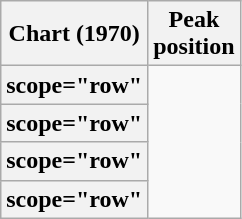<table class="wikitable sortable plainrowheaders" style="text-align:center;">
<tr>
<th scope="col">Chart (1970)</th>
<th scope="col">Peak<br>position</th>
</tr>
<tr>
<th>scope="row" </th>
</tr>
<tr>
<th>scope="row" </th>
</tr>
<tr>
<th>scope="row" </th>
</tr>
<tr>
<th>scope="row" </th>
</tr>
</table>
